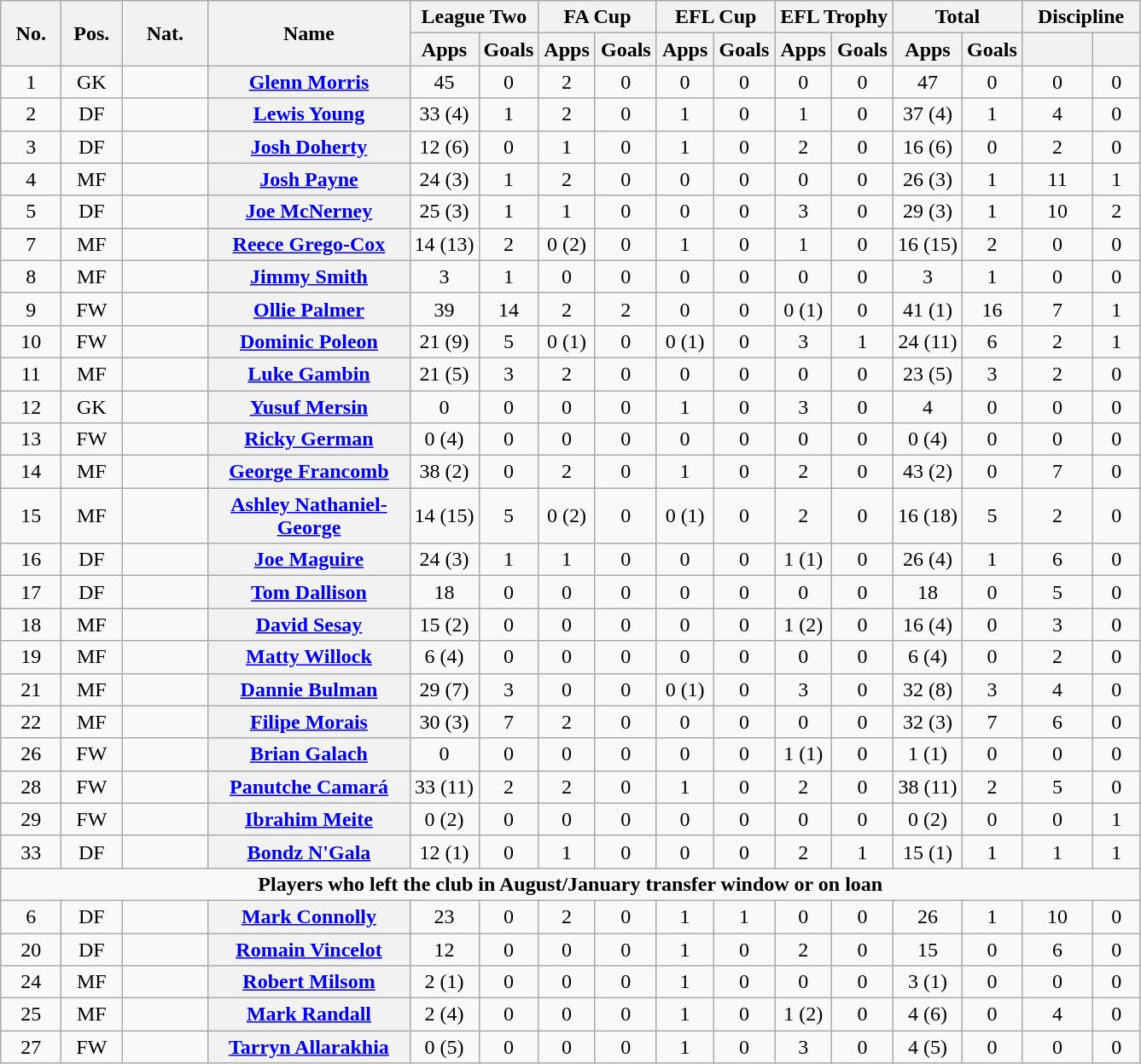<table class="wikitable plainrowheaders" style="text-align:center">
<tr>
<th rowspan=2 width=40>No.</th>
<th rowspan=2 width=40>Pos.</th>
<th rowspan=2 width=60>Nat.</th>
<th rowspan=2 width=150 scope=col>Name</th>
<th colspan="2" style="width:85px;">League Two</th>
<th colspan="2" style="width:85px;">FA Cup</th>
<th colspan="2" style="width:85px;">EFL Cup</th>
<th colspan="2" style="width:85px;">EFL Trophy</th>
<th colspan="2" style="width:85px;">Total</th>
<th colspan="2" style="width:85px;">Discipline</th>
</tr>
<tr>
<th>Apps</th>
<th>Goals</th>
<th>Apps</th>
<th>Goals</th>
<th>Apps</th>
<th>Goals</th>
<th>Apps</th>
<th>Goals</th>
<th>Apps</th>
<th>Goals</th>
<th></th>
<th></th>
</tr>
<tr>
<td>1</td>
<td>GK</td>
<td align="left"></td>
<th scope="row"><a href='#'>Glenn Morris</a></th>
<td>45</td>
<td>0</td>
<td>2</td>
<td>0</td>
<td>0</td>
<td>0</td>
<td>0</td>
<td>0</td>
<td>47</td>
<td>0</td>
<td>0</td>
<td>0</td>
</tr>
<tr>
<td>2</td>
<td>DF</td>
<td align="left"></td>
<th scope="row"><a href='#'>Lewis Young</a></th>
<td>33 (4)</td>
<td>1</td>
<td>2</td>
<td>0</td>
<td>1</td>
<td>0</td>
<td>1</td>
<td>0</td>
<td>37 (4)</td>
<td>1</td>
<td>4</td>
<td>0</td>
</tr>
<tr>
<td>3</td>
<td>DF</td>
<td align="left"></td>
<th scope="row"><a href='#'>Josh Doherty</a></th>
<td>12 (6)</td>
<td>0</td>
<td>1</td>
<td>0</td>
<td>1</td>
<td>0</td>
<td>2</td>
<td>0</td>
<td>16 (6)</td>
<td>0</td>
<td>2</td>
<td>0</td>
</tr>
<tr>
<td>4</td>
<td>MF</td>
<td align="left"></td>
<th scope="row"><a href='#'>Josh Payne</a></th>
<td>24 (3)</td>
<td>1</td>
<td>2</td>
<td>0</td>
<td>0</td>
<td>0</td>
<td>0</td>
<td>0</td>
<td>26 (3)</td>
<td>1</td>
<td>11</td>
<td>1</td>
</tr>
<tr>
<td>5</td>
<td>DF</td>
<td align="left"></td>
<th scope="row"><a href='#'>Joe McNerney</a></th>
<td>25 (3)</td>
<td>1</td>
<td>1</td>
<td>0</td>
<td>0</td>
<td>0</td>
<td>3</td>
<td>0</td>
<td>29 (3)</td>
<td>1</td>
<td>10</td>
<td>2</td>
</tr>
<tr>
<td>7</td>
<td>MF</td>
<td align="left"></td>
<th scope="row"><a href='#'>Reece Grego-Cox</a></th>
<td>14 (13)</td>
<td>2</td>
<td>0 (2)</td>
<td>0</td>
<td>1</td>
<td>0</td>
<td>1</td>
<td>0</td>
<td>16 (15)</td>
<td>2</td>
<td>0</td>
<td>0</td>
</tr>
<tr>
<td>8</td>
<td>MF</td>
<td align="left"></td>
<th scope="row"><a href='#'>Jimmy Smith</a></th>
<td>3</td>
<td>1</td>
<td>0</td>
<td>0</td>
<td>0</td>
<td>0</td>
<td>0</td>
<td>0</td>
<td>3</td>
<td>1</td>
<td>0</td>
<td>0</td>
</tr>
<tr>
<td>9</td>
<td>FW</td>
<td align="left"></td>
<th scope="row"><a href='#'>Ollie Palmer</a></th>
<td>39</td>
<td>14</td>
<td>2</td>
<td>2</td>
<td>0</td>
<td>0</td>
<td>0 (1)</td>
<td>0</td>
<td>41 (1)</td>
<td>16</td>
<td>7</td>
<td>1</td>
</tr>
<tr>
<td>10</td>
<td>FW</td>
<td align="left"></td>
<th scope="row"><a href='#'>Dominic Poleon</a></th>
<td>21 (9)</td>
<td>5</td>
<td>0 (1)</td>
<td>0</td>
<td>0 (1)</td>
<td>0</td>
<td>3</td>
<td>1</td>
<td>24 (11)</td>
<td>6</td>
<td>2</td>
<td>1</td>
</tr>
<tr>
<td>11</td>
<td>MF</td>
<td align="left"></td>
<th scope="row"><a href='#'>Luke Gambin</a></th>
<td>21 (5)</td>
<td>3</td>
<td>2</td>
<td>0</td>
<td>0</td>
<td>0</td>
<td>0</td>
<td>0</td>
<td>23 (5)</td>
<td>3</td>
<td>2</td>
<td>0</td>
</tr>
<tr>
<td>12</td>
<td>GK</td>
<td align="left"></td>
<th scope="row"><a href='#'>Yusuf Mersin</a></th>
<td>0</td>
<td>0</td>
<td>0</td>
<td>0</td>
<td>1</td>
<td>0</td>
<td>3</td>
<td>0</td>
<td>4</td>
<td>0</td>
<td>0</td>
<td>0</td>
</tr>
<tr>
<td>13</td>
<td>FW</td>
<td align="left"></td>
<th scope="row"><a href='#'>Ricky German</a></th>
<td>0 (4)</td>
<td>0</td>
<td>0</td>
<td>0</td>
<td>0</td>
<td>0</td>
<td>0</td>
<td>0</td>
<td>0 (4)</td>
<td>0</td>
<td>0</td>
<td>0</td>
</tr>
<tr>
<td>14</td>
<td>MF</td>
<td align="left"></td>
<th scope="row"><a href='#'>George Francomb</a></th>
<td>38 (2)</td>
<td>0</td>
<td>2</td>
<td>0</td>
<td>1</td>
<td>0</td>
<td>2</td>
<td>0</td>
<td>43 (2)</td>
<td>0</td>
<td>7</td>
<td>0</td>
</tr>
<tr>
<td>15</td>
<td>MF</td>
<td align="left"></td>
<th scope="row"><a href='#'>Ashley Nathaniel-George</a></th>
<td>14 (15)</td>
<td>5</td>
<td>0 (2)</td>
<td>0</td>
<td>0 (1)</td>
<td>0</td>
<td>2</td>
<td>0</td>
<td>16 (18)</td>
<td>5</td>
<td>2</td>
<td>0</td>
</tr>
<tr>
<td>16</td>
<td>DF</td>
<td align="left"></td>
<th scope="row"><a href='#'>Joe Maguire</a></th>
<td>24 (3)</td>
<td>1</td>
<td>1</td>
<td>0</td>
<td>0</td>
<td>0</td>
<td>1 (1)</td>
<td>0</td>
<td>26 (4)</td>
<td>1</td>
<td>6</td>
<td>0</td>
</tr>
<tr>
<td>17</td>
<td>DF</td>
<td align="left"></td>
<th scope="row"><a href='#'>Tom Dallison</a></th>
<td>18</td>
<td>0</td>
<td>0</td>
<td>0</td>
<td>0</td>
<td>0</td>
<td>0</td>
<td>0</td>
<td>18</td>
<td>0</td>
<td>5</td>
<td>0</td>
</tr>
<tr>
<td>18</td>
<td>MF</td>
<td align="left"></td>
<th scope="row"><a href='#'>David Sesay</a></th>
<td>15 (2)</td>
<td>0</td>
<td>0</td>
<td>0</td>
<td>0</td>
<td>0</td>
<td>1 (2)</td>
<td>0</td>
<td>16 (4)</td>
<td>0</td>
<td>3</td>
<td>0</td>
</tr>
<tr>
<td>19</td>
<td>MF</td>
<td align="left"></td>
<th scope="row"><a href='#'>Matty Willock</a></th>
<td>6 (4)</td>
<td>0</td>
<td>0</td>
<td>0</td>
<td>0</td>
<td>0</td>
<td>0</td>
<td>0</td>
<td>6 (4)</td>
<td>0</td>
<td>2</td>
<td>0</td>
</tr>
<tr>
<td>21</td>
<td>MF</td>
<td align="left"></td>
<th scope="row"><a href='#'>Dannie Bulman</a></th>
<td>29 (7)</td>
<td>3</td>
<td>0</td>
<td>0</td>
<td>0 (1)</td>
<td>0</td>
<td>3</td>
<td>0</td>
<td>32 (8)</td>
<td>3</td>
<td>4</td>
<td>0</td>
</tr>
<tr>
<td>22</td>
<td>MF</td>
<td align="left"></td>
<th scope="row"><a href='#'>Filipe Morais</a></th>
<td>30 (3)</td>
<td>7</td>
<td>2</td>
<td>0</td>
<td>0</td>
<td>0</td>
<td>0</td>
<td>0</td>
<td>32 (3)</td>
<td>7</td>
<td>6</td>
<td>0</td>
</tr>
<tr>
<td>26</td>
<td>FW</td>
<td align="left"></td>
<th scope="row"><a href='#'>Brian Galach</a></th>
<td>0</td>
<td>0</td>
<td>0</td>
<td>0</td>
<td>0</td>
<td>0</td>
<td>1 (1)</td>
<td>0</td>
<td>1 (1)</td>
<td>0</td>
<td>0</td>
<td>0</td>
</tr>
<tr>
<td>28</td>
<td>FW</td>
<td align="left"></td>
<th scope="row"><a href='#'>Panutche Camará</a></th>
<td>33 (11)</td>
<td>2</td>
<td>2</td>
<td>0</td>
<td>1</td>
<td>0</td>
<td>2</td>
<td>0</td>
<td>38 (11)</td>
<td>2</td>
<td>5</td>
<td>0</td>
</tr>
<tr>
<td>29</td>
<td>FW</td>
<td align="left"></td>
<th scope="row"><a href='#'>Ibrahim Meite</a></th>
<td>0 (2)</td>
<td>0</td>
<td>0</td>
<td>0</td>
<td>0</td>
<td>0</td>
<td>0</td>
<td>0</td>
<td>0 (2)</td>
<td>0</td>
<td>0</td>
<td>1</td>
</tr>
<tr>
<td>33</td>
<td>DF</td>
<td align="left"></td>
<th scope="row"><a href='#'>Bondz N'Gala</a></th>
<td>12 (1)</td>
<td>0</td>
<td>1</td>
<td>0</td>
<td>0</td>
<td>0</td>
<td>2</td>
<td>1</td>
<td>15 (1)</td>
<td>1</td>
<td>1</td>
<td>1</td>
</tr>
<tr>
<td colspan="17"><strong>Players who left the club in August/January transfer window or on loan</strong></td>
</tr>
<tr>
<td>6</td>
<td>DF</td>
<td align="left"></td>
<th scope="row"><a href='#'>Mark Connolly</a></th>
<td>23</td>
<td>0</td>
<td>2</td>
<td>0</td>
<td>1</td>
<td>1</td>
<td>0</td>
<td>0</td>
<td>26</td>
<td>1</td>
<td>10</td>
<td>0</td>
</tr>
<tr>
<td>20</td>
<td>DF</td>
<td align="left"></td>
<th scope="row"><a href='#'>Romain Vincelot</a></th>
<td>12</td>
<td>0</td>
<td>0</td>
<td>0</td>
<td>1</td>
<td>0</td>
<td>2</td>
<td>0</td>
<td>15</td>
<td>0</td>
<td>6</td>
<td>0</td>
</tr>
<tr>
<td>24</td>
<td>MF</td>
<td align="left"></td>
<th scope="row"><a href='#'>Robert Milsom</a></th>
<td>2 (1)</td>
<td>0</td>
<td>0</td>
<td>0</td>
<td>1</td>
<td>0</td>
<td>0</td>
<td>0</td>
<td>3 (1)</td>
<td>0</td>
<td>0</td>
<td>0</td>
</tr>
<tr>
<td>25</td>
<td>MF</td>
<td align="left"></td>
<th scope="row"><a href='#'>Mark Randall</a></th>
<td>2 (4)</td>
<td>0</td>
<td>0</td>
<td>0</td>
<td>1</td>
<td>0</td>
<td>1 (2)</td>
<td>0</td>
<td>4 (6)</td>
<td>0</td>
<td>4</td>
<td>0</td>
</tr>
<tr>
<td>27</td>
<td>FW</td>
<td align="left"></td>
<th scope="row"><a href='#'>Tarryn Allarakhia</a></th>
<td>0 (5)</td>
<td>0</td>
<td>0</td>
<td>0</td>
<td>1</td>
<td>0</td>
<td>3</td>
<td>0</td>
<td>4 (5)</td>
<td>0</td>
<td>0</td>
<td>0</td>
</tr>
</table>
